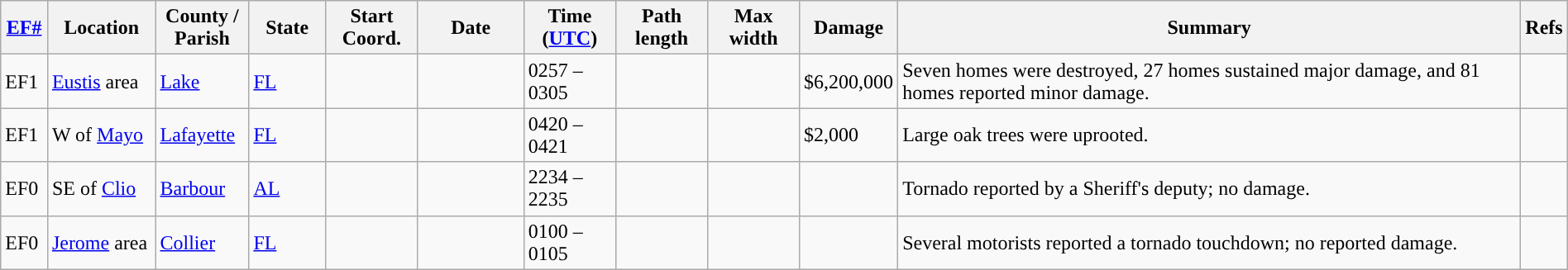<table class="wikitable sortable" style="width:100%;">
<tr>
<th scope="col"  style="width:3%; text-align:center;"><a href='#'>EF#</a></th>
<th scope="col"  style="width:7%; text-align:center;" class="unsortable">Location</th>
<th scope="col"  style="width:6%; text-align:center;" class="unsortable">County / Parish</th>
<th scope="col"  style="width:5%; text-align:center;">State</th>
<th scope="col"  style="width:6%; text-align:center;">Start Coord.</th>
<th scope="col"  style="width:7%; text-align:center;">Date</th>
<th scope="col"  style="width:6%; text-align:center;">Time (<a href='#'>UTC</a>)</th>
<th scope="col"  style="width:6%; text-align:center;">Path length</th>
<th scope="col"  style="width:6%; text-align:center;">Max width</th>
<th scope="col"  style="width:6%; text-align:center;">Damage</th>
<th scope="col" class="unsortable" style="width:48%; text-align:center;">Summary</th>
<th scope="col" class="unsortable" style="width:48%; text-align:center;">Refs</th>
</tr>
<tr>
<td>EF1</td>
<td><a href='#'>Eustis</a> area</td>
<td><a href='#'>Lake</a></td>
<td><a href='#'>FL</a></td>
<td></td>
<td></td>
<td>0257 – 0305</td>
<td></td>
<td></td>
<td>$6,200,000</td>
<td>Seven homes were destroyed, 27 homes sustained major damage, and 81 homes reported minor damage.</td>
<td></td>
</tr>
<tr>
<td>EF1</td>
<td>W of <a href='#'>Mayo</a></td>
<td><a href='#'>Lafayette</a></td>
<td><a href='#'>FL</a></td>
<td></td>
<td></td>
<td>0420 – 0421</td>
<td></td>
<td></td>
<td>$2,000</td>
<td>Large oak trees were uprooted.</td>
<td></td>
</tr>
<tr>
<td>EF0</td>
<td>SE of <a href='#'>Clio</a></td>
<td><a href='#'>Barbour</a></td>
<td><a href='#'>AL</a></td>
<td></td>
<td></td>
<td>2234 – 2235</td>
<td></td>
<td></td>
<td></td>
<td>Tornado reported by a Sheriff's deputy; no damage.</td>
<td></td>
</tr>
<tr>
<td>EF0</td>
<td><a href='#'>Jerome</a> area</td>
<td><a href='#'>Collier</a></td>
<td><a href='#'>FL</a></td>
<td></td>
<td></td>
<td>0100 – 0105</td>
<td></td>
<td></td>
<td></td>
<td>Several motorists reported a tornado touchdown; no reported damage.</td>
<td></td>
</tr>
</table>
